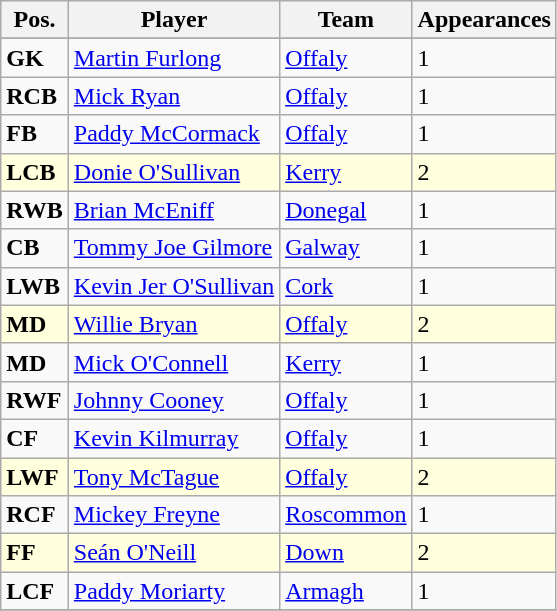<table class="wikitable">
<tr>
<th>Pos.</th>
<th>Player</th>
<th>Team</th>
<th>Appearances</th>
</tr>
<tr>
</tr>
<tr>
<td><strong>GK</strong></td>
<td> <a href='#'>Martin Furlong</a></td>
<td><a href='#'>Offaly</a></td>
<td>1</td>
</tr>
<tr>
<td><strong>RCB</strong></td>
<td> <a href='#'>Mick Ryan</a></td>
<td><a href='#'>Offaly</a></td>
<td>1</td>
</tr>
<tr>
<td><strong>FB</strong></td>
<td> <a href='#'>Paddy McCormack</a></td>
<td><a href='#'>Offaly</a></td>
<td>1</td>
</tr>
<tr bgcolor=#FFFFDD>
<td><strong>LCB</strong></td>
<td> <a href='#'>Donie O'Sullivan</a></td>
<td><a href='#'>Kerry</a></td>
<td>2</td>
</tr>
<tr>
<td><strong>RWB</strong></td>
<td> <a href='#'>Brian McEniff</a></td>
<td><a href='#'>Donegal</a></td>
<td>1</td>
</tr>
<tr>
<td><strong>CB</strong></td>
<td> <a href='#'>Tommy Joe Gilmore</a></td>
<td><a href='#'>Galway</a></td>
<td>1</td>
</tr>
<tr>
<td><strong>LWB</strong></td>
<td> <a href='#'>Kevin Jer O'Sullivan</a></td>
<td><a href='#'>Cork</a></td>
<td>1</td>
</tr>
<tr bgcolor=#FFFFDD>
<td><strong>MD</strong></td>
<td> <a href='#'>Willie Bryan</a></td>
<td><a href='#'>Offaly</a></td>
<td>2</td>
</tr>
<tr>
<td><strong>MD</strong></td>
<td> <a href='#'>Mick O'Connell</a></td>
<td><a href='#'>Kerry</a></td>
<td>1</td>
</tr>
<tr>
<td><strong>RWF</strong></td>
<td> <a href='#'>Johnny Cooney</a></td>
<td><a href='#'>Offaly</a></td>
<td>1</td>
</tr>
<tr>
<td><strong>CF</strong></td>
<td> <a href='#'>Kevin Kilmurray</a></td>
<td><a href='#'>Offaly</a></td>
<td>1</td>
</tr>
<tr bgcolor=#FFFFDD>
<td><strong>LWF</strong></td>
<td> <a href='#'>Tony McTague</a></td>
<td><a href='#'>Offaly</a></td>
<td>2</td>
</tr>
<tr>
<td><strong>RCF</strong></td>
<td> <a href='#'>Mickey Freyne</a></td>
<td><a href='#'>Roscommon</a></td>
<td>1</td>
</tr>
<tr bgcolor=#FFFFDD>
<td><strong>FF</strong></td>
<td> <a href='#'>Seán O'Neill</a></td>
<td><a href='#'>Down</a></td>
<td>2</td>
</tr>
<tr>
<td><strong>LCF</strong></td>
<td> <a href='#'>Paddy Moriarty</a></td>
<td><a href='#'>Armagh</a></td>
<td>1</td>
</tr>
<tr>
</tr>
</table>
